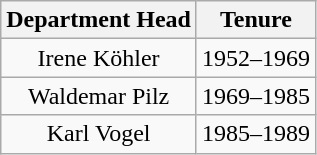<table class="wikitable" style="text-align: center;">
<tr>
<th>Department Head</th>
<th>Tenure</th>
</tr>
<tr>
<td>Irene Köhler</td>
<td>1952–1969</td>
</tr>
<tr>
<td>Waldemar Pilz</td>
<td>1969–1985</td>
</tr>
<tr>
<td>Karl Vogel</td>
<td>1985–1989</td>
</tr>
</table>
